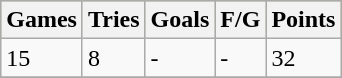<table class="wikitable">
<tr bgcolor=#bdb76b>
<th>Games</th>
<th>Tries</th>
<th>Goals</th>
<th>F/G</th>
<th>Points</th>
</tr>
<tr>
<td>15</td>
<td>8</td>
<td>-</td>
<td>-</td>
<td>32</td>
</tr>
<tr>
</tr>
</table>
